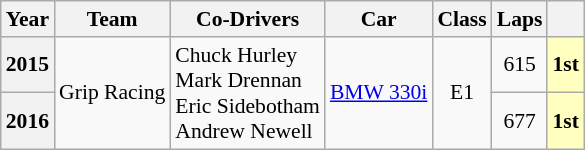<table class="wikitable" style="text-align:center; font-size:90%">
<tr>
<th>Year</th>
<th>Team</th>
<th>Co-Drivers</th>
<th>Car</th>
<th>Class</th>
<th>Laps</th>
<th></th>
</tr>
<tr>
<th>2015</th>
<td align="left" rowspan="2">Grip Racing</td>
<td align="left" rowspan="2">Chuck Hurley<br>Mark Drennan<br>Eric Sidebotham<br>Andrew Newell</td>
<td align="left" rowspan="2"><a href='#'>BMW 330i</a></td>
<td rowspan="2">E1</td>
<td>615</td>
<td style="background:#FFFFBF;"><strong>1st</strong></td>
</tr>
<tr>
<th>2016</th>
<td>677</td>
<td style="background:#FFFFBF;"><strong>1st</strong></td>
</tr>
</table>
